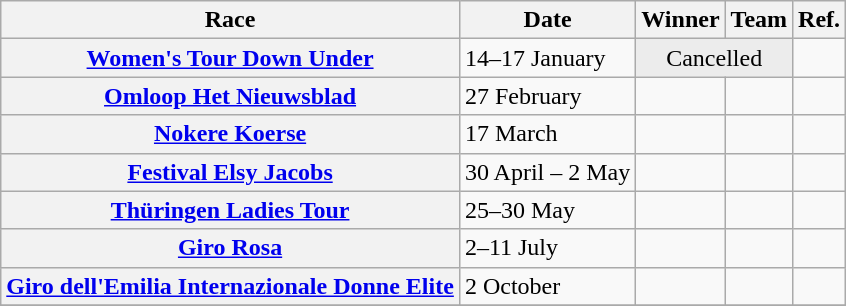<table class="wikitable plainrowheaders">
<tr>
<th scope="col">Race</th>
<th scope="col">Date</th>
<th scope="col">Winner</th>
<th scope="col">Team</th>
<th scope="col">Ref.</th>
</tr>
<tr>
<th scope="row"> <a href='#'>Women's Tour Down Under</a></th>
<td>14–17 January</td>
<td bgcolor="#ececec" colspan="2" align="center"><span>Cancelled</span></td>
<td align="center"></td>
</tr>
<tr>
<th scope="row"> <a href='#'>Omloop Het Nieuwsblad</a></th>
<td>27 February</td>
<td></td>
<td></td>
<td align="center"></td>
</tr>
<tr>
<th scope="row"> <a href='#'>Nokere Koerse</a></th>
<td>17 March</td>
<td></td>
<td></td>
<td align="center"></td>
</tr>
<tr>
<th scope="row"> <a href='#'>Festival Elsy Jacobs</a></th>
<td>30 April – 2 May</td>
<td></td>
<td></td>
<td align="center"></td>
</tr>
<tr>
<th scope="row"> <a href='#'>Thüringen Ladies Tour</a></th>
<td>25–30 May</td>
<td></td>
<td></td>
<td align="center"></td>
</tr>
<tr>
<th scope="row"> <a href='#'>Giro Rosa</a></th>
<td>2–11 July</td>
<td></td>
<td></td>
<td align="center"></td>
</tr>
<tr>
<th scope="row"> <a href='#'>Giro dell'Emilia Internazionale Donne Elite</a></th>
<td>2 October</td>
<td></td>
<td></td>
<td align="center"></td>
</tr>
<tr>
</tr>
</table>
